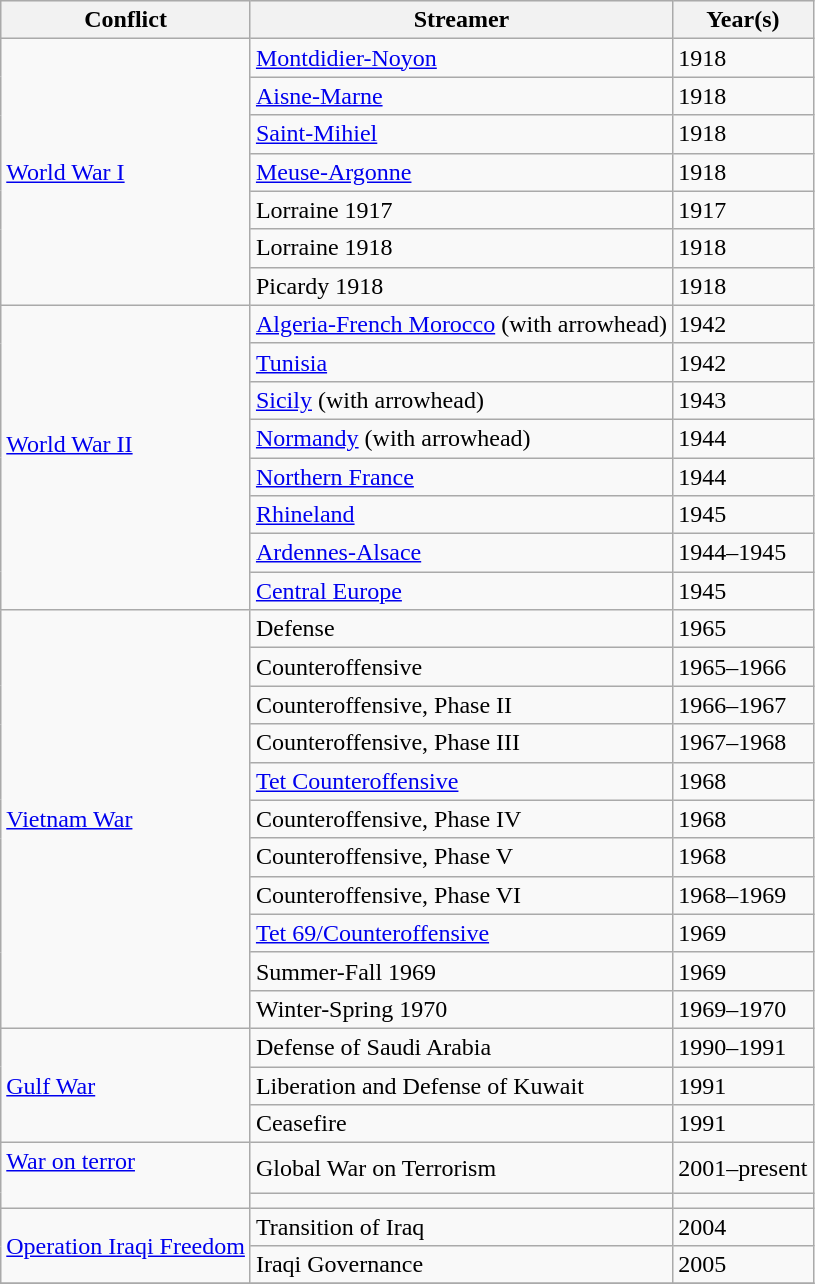<table class=wikitable>
<tr style="background:#efefef;">
<th>Conflict</th>
<th>Streamer</th>
<th>Year(s)</th>
</tr>
<tr>
<td rowspan="7"><a href='#'>World War I</a> <br> </td>
<td><a href='#'>Montdidier-Noyon</a></td>
<td>1918</td>
</tr>
<tr>
<td><a href='#'>Aisne-Marne</a></td>
<td>1918</td>
</tr>
<tr>
<td><a href='#'>Saint-Mihiel</a></td>
<td>1918</td>
</tr>
<tr>
<td><a href='#'>Meuse-Argonne</a></td>
<td>1918</td>
</tr>
<tr>
<td>Lorraine 1917</td>
<td>1917</td>
</tr>
<tr>
<td>Lorraine 1918</td>
<td>1918</td>
</tr>
<tr>
<td>Picardy 1918</td>
<td>1918</td>
</tr>
<tr>
<td rowspan="8"><a href='#'>World War II</a> <br> <br> </td>
<td><a href='#'>Algeria-French Morocco</a> (with arrowhead)</td>
<td>1942</td>
</tr>
<tr>
<td><a href='#'>Tunisia</a></td>
<td>1942</td>
</tr>
<tr>
<td><a href='#'>Sicily</a> (with arrowhead)</td>
<td>1943</td>
</tr>
<tr>
<td><a href='#'>Normandy</a> (with arrowhead)</td>
<td>1944</td>
</tr>
<tr>
<td><a href='#'>Northern France</a></td>
<td>1944</td>
</tr>
<tr>
<td><a href='#'>Rhineland</a></td>
<td>1945</td>
</tr>
<tr>
<td><a href='#'>Ardennes-Alsace</a></td>
<td>1944–1945</td>
</tr>
<tr>
<td><a href='#'>Central Europe</a></td>
<td>1945</td>
</tr>
<tr>
<td rowspan="11"><a href='#'>Vietnam War</a> <br> </td>
<td>Defense</td>
<td>1965</td>
</tr>
<tr>
<td>Counteroffensive</td>
<td>1965–1966</td>
</tr>
<tr>
<td>Counteroffensive, Phase II</td>
<td>1966–1967</td>
</tr>
<tr>
<td>Counteroffensive, Phase III</td>
<td>1967–1968</td>
</tr>
<tr>
<td><a href='#'>Tet Counteroffensive</a></td>
<td>1968</td>
</tr>
<tr>
<td>Counteroffensive, Phase IV</td>
<td>1968</td>
</tr>
<tr>
<td>Counteroffensive, Phase V</td>
<td>1968</td>
</tr>
<tr>
<td>Counteroffensive, Phase VI</td>
<td>1968–1969</td>
</tr>
<tr>
<td><a href='#'>Tet 69/Counteroffensive</a></td>
<td>1969</td>
</tr>
<tr>
<td>Summer-Fall 1969</td>
<td>1969</td>
</tr>
<tr>
<td>Winter-Spring 1970</td>
<td>1969–1970</td>
</tr>
<tr>
<td rowspan="3"><a href='#'>Gulf War</a> <br> </td>
<td>Defense of Saudi Arabia</td>
<td>1990–1991</td>
</tr>
<tr>
<td>Liberation and Defense of Kuwait</td>
<td>1991</td>
</tr>
<tr>
<td>Ceasefire</td>
<td>1991</td>
</tr>
<tr>
<td rowspan="2"><a href='#'>War on terror</a><br> <br> </td>
<td>Global War on Terrorism</td>
<td>2001–present</td>
</tr>
<tr>
<td></td>
<td></td>
</tr>
<tr>
<td rowspan="2"><a href='#'>Operation Iraqi Freedom</a><br> </td>
<td>Transition of Iraq</td>
<td>2004</td>
</tr>
<tr>
<td>Iraqi Governance</td>
<td>2005</td>
</tr>
<tr>
</tr>
</table>
